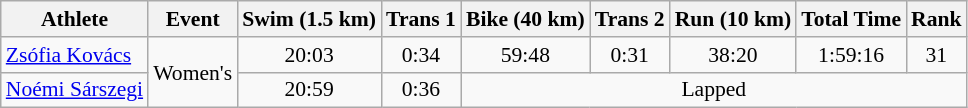<table class="wikitable" style="font-size:90%">
<tr>
<th>Athlete</th>
<th>Event</th>
<th>Swim (1.5 km)</th>
<th>Trans 1</th>
<th>Bike (40 km)</th>
<th>Trans 2</th>
<th>Run (10 km)</th>
<th>Total Time</th>
<th>Rank</th>
</tr>
<tr align=center>
<td align=left><a href='#'>Zsófia Kovács</a></td>
<td align=left rowspan=2>Women's</td>
<td>20:03</td>
<td>0:34</td>
<td>59:48</td>
<td>0:31</td>
<td>38:20</td>
<td>1:59:16</td>
<td>31</td>
</tr>
<tr align=center>
<td align=left><a href='#'>Noémi Sárszegi</a></td>
<td>20:59</td>
<td>0:36</td>
<td colspan=5>Lapped</td>
</tr>
</table>
